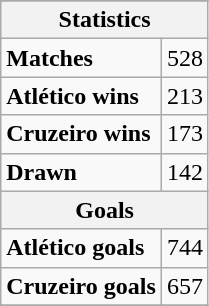<table class="wikitable">
<tr align="center">
</tr>
<tr>
<th colspan=2>Statistics</th>
</tr>
<tr>
<td><strong>Matches</strong></td>
<td>528</td>
</tr>
<tr>
<td><strong>Atlético wins</strong></td>
<td>213</td>
</tr>
<tr>
<td><span><strong>Cruzeiro</strong></span> <strong>wins</strong></td>
<td>173</td>
</tr>
<tr>
<td><strong>Drawn</strong></td>
<td>142</td>
</tr>
<tr>
<th colspan=2>Goals</th>
</tr>
<tr>
<td><strong>Atlético goals</strong></td>
<td>744</td>
</tr>
<tr>
<td><span><strong>Cruzeiro</strong></span> <strong>goals</strong></td>
<td>657</td>
</tr>
<tr>
</tr>
</table>
